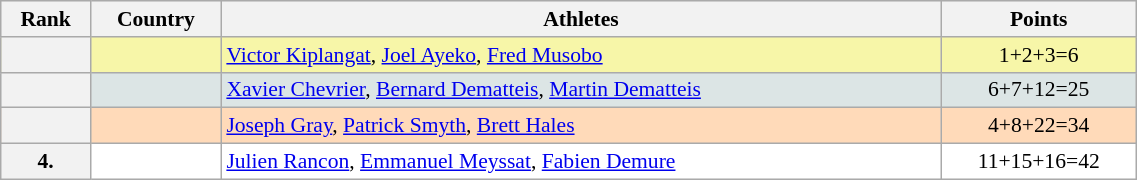<table class="wikitable" width=60% style="font-size:90%; text-align:center;">
<tr align=center bgcolor="#EFEFEF">
<th>Rank</th>
<th align=left>Country</th>
<th align=left>Athletes</th>
<th>Points</th>
</tr>
<tr align="center" valign="top" bgcolor="#F7F6A8">
<th></th>
<td align=left></td>
<td align=left><a href='#'>Victor Kiplangat</a>, <a href='#'>Joel Ayeko</a>, <a href='#'>Fred Musobo</a></td>
<td>1+2+3=6</td>
</tr>
<tr align="center" valign="top" bgcolor="#DCE5E5">
<th></th>
<td align=left></td>
<td align="left"><a href='#'>Xavier Chevrier</a>, <a href='#'>Bernard Dematteis</a>, <a href='#'>Martin Dematteis</a></td>
<td>6+7+12=25</td>
</tr>
<tr align="center" valign="top" bgcolor="#FFDAB9">
<th></th>
<td align=left></td>
<td align=left><a href='#'>Joseph Gray</a>, <a href='#'>Patrick Smyth</a>, <a href='#'>Brett Hales</a></td>
<td>4+8+22=34</td>
</tr>
<tr align="center" valign="top" bgcolor="#FFFFFF">
<th>4.</th>
<td align=left></td>
<td align=left><a href='#'>Julien Rancon</a>, <a href='#'>Emmanuel Meyssat</a>, <a href='#'>Fabien Demure</a></td>
<td>11+15+16=42</td>
</tr>
</table>
